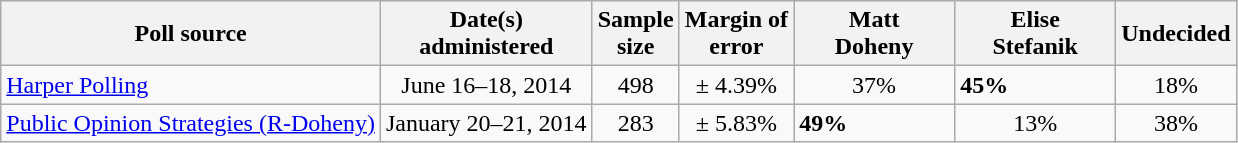<table class="wikitable">
<tr>
<th>Poll source</th>
<th>Date(s)<br>administered</th>
<th>Sample<br>size</th>
<th>Margin of<br>error</th>
<th style="width:100px;">Matt<br>Doheny</th>
<th style="width:100px;">Elise<br>Stefanik</th>
<th>Undecided</th>
</tr>
<tr>
<td><a href='#'>Harper Polling</a></td>
<td align=center>June 16–18, 2014</td>
<td align=center>498</td>
<td align=center>± 4.39%</td>
<td align=center>37%</td>
<td><strong>45%</strong></td>
<td align=center>18%</td>
</tr>
<tr>
<td><a href='#'>Public Opinion Strategies (R-Doheny)</a></td>
<td align=center>January 20–21, 2014</td>
<td align=center>283</td>
<td align=center>± 5.83%</td>
<td><strong>49%</strong></td>
<td align=center>13%</td>
<td align=center>38%</td>
</tr>
</table>
